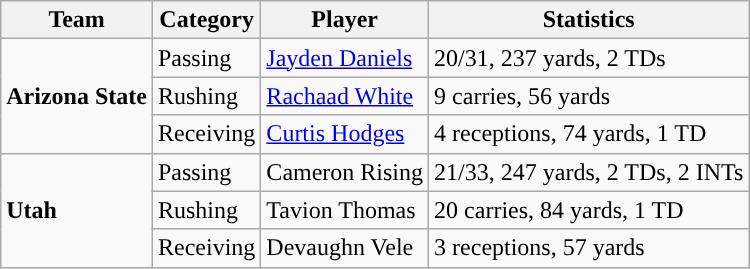<table class="wikitable" style="float: left;">
<tr>
<th>Team</th>
<th>Category</th>
<th>Player</th>
<th>Statistics</th>
</tr>
<tr>
<td rowspan=3><strong>Arizona State</strong></td>
<td>Passing</td>
<td><a href='#'>Jayden Daniels</a></td>
<td>20/31, 237 yards, 2 TDs</td>
</tr>
<tr>
<td>Rushing</td>
<td><a href='#'>Rachaad White</a></td>
<td>9 carries, 56 yards</td>
</tr>
<tr>
<td>Receiving</td>
<td><a href='#'>Curtis Hodges</a></td>
<td>4 receptions, 74 yards, 1 TD</td>
</tr>
<tr>
<td rowspan=3><strong>Utah</strong></td>
<td>Passing</td>
<td>Cameron Rising</td>
<td>21/33, 247 yards, 2 TDs, 2 INTs</td>
</tr>
<tr>
<td>Rushing</td>
<td>Tavion Thomas</td>
<td>20 carries, 84 yards, 1 TD</td>
</tr>
<tr>
<td>Receiving</td>
<td>Devaughn Vele</td>
<td>3 receptions, 57 yards</td>
</tr>
</table>
